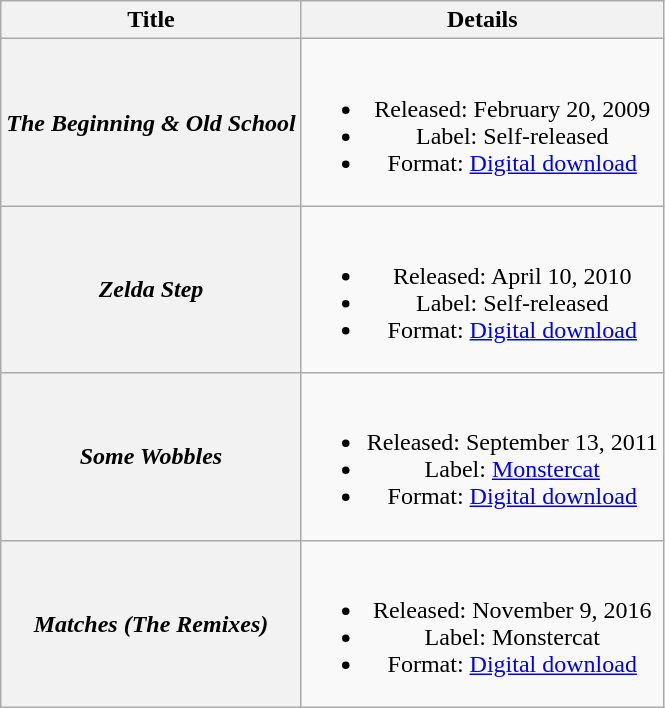<table class="wikitable plainrowheaders" style="text-align:center;">
<tr>
<th scope="col">Title</th>
<th scope="col">Details</th>
</tr>
<tr>
<th scope="row"><em>The Beginning & Old School</em></th>
<td><br><ul><li>Released: February 20, 2009</li><li>Label: Self-released</li><li>Format: <a href='#'>Digital download</a></li></ul></td>
</tr>
<tr>
<th scope="row"><em>Zelda Step</em></th>
<td><br><ul><li>Released: April 10, 2010</li><li>Label: Self-released</li><li>Format: <a href='#'>Digital download</a></li></ul></td>
</tr>
<tr>
<th scope="row"><em>Some Wobbles</em></th>
<td><br><ul><li>Released: September 13, 2011</li><li>Label: <a href='#'>Monstercat</a></li><li>Format: <a href='#'>Digital download</a></li></ul></td>
</tr>
<tr>
<th scope="row"><em>Matches (The Remixes)</em></th>
<td><br><ul><li>Released: November 9, 2016</li><li>Label: Monstercat</li><li>Format: <a href='#'>Digital download</a></li></ul></td>
</tr>
</table>
